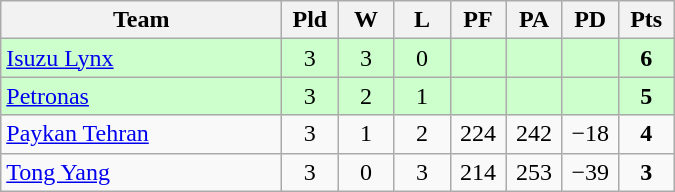<table class=wikitable style="text-align:center">
<tr>
<th width=180>Team</th>
<th width=30>Pld</th>
<th width=30>W</th>
<th width=30>L</th>
<th width=30>PF</th>
<th width=30>PA</th>
<th width=30>PD</th>
<th width=30>Pts</th>
</tr>
<tr bgcolor="#ccffcc">
<td align=left> <a href='#'>Isuzu Lynx</a></td>
<td>3</td>
<td>3</td>
<td>0</td>
<td></td>
<td></td>
<td></td>
<td><strong>6</strong></td>
</tr>
<tr bgcolor="#ccffcc">
<td align=left> <a href='#'>Petronas</a></td>
<td>3</td>
<td>2</td>
<td>1</td>
<td></td>
<td></td>
<td></td>
<td><strong>5</strong></td>
</tr>
<tr align=center>
<td align=left> <a href='#'>Paykan Tehran</a></td>
<td>3</td>
<td>1</td>
<td>2</td>
<td>224</td>
<td>242</td>
<td>−18</td>
<td><strong>4</strong></td>
</tr>
<tr align=center>
<td align=left> <a href='#'>Tong Yang</a></td>
<td>3</td>
<td>0</td>
<td>3</td>
<td>214</td>
<td>253</td>
<td>−39</td>
<td><strong>3</strong></td>
</tr>
</table>
